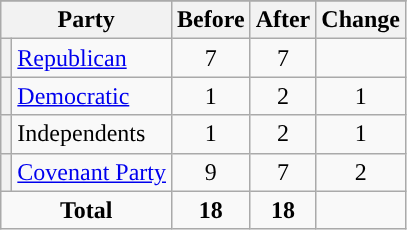<table class="wikitable" style="text-align:center;">
<tr>
</tr>
<tr>
<th colspan=2>Party</th>
<th>Before</th>
<th>After</th>
<th>Change</th>
</tr>
<tr>
<th style="background-color:"></th>
<td style="text-align:left;"><a href='#'>Republican</a></td>
<td>7</td>
<td>7</td>
<td></td>
</tr>
<tr>
<th style="background-color:"></th>
<td style="text-align:left;"><a href='#'>Democratic</a></td>
<td>1</td>
<td>2</td>
<td> 1</td>
</tr>
<tr>
<th style="background-color:"></th>
<td style="text-align:left;">Independents</td>
<td>1</td>
<td>2</td>
<td> 1</td>
</tr>
<tr>
<th style="background-color:"></th>
<td style="text-align:left;"><a href='#'>Covenant Party</a></td>
<td>9</td>
<td>7</td>
<td> 2</td>
</tr>
<tr>
<td colspan=2><strong>Total</strong></td>
<td><strong>18</strong></td>
<td><strong>18</strong></td>
</tr>
</table>
